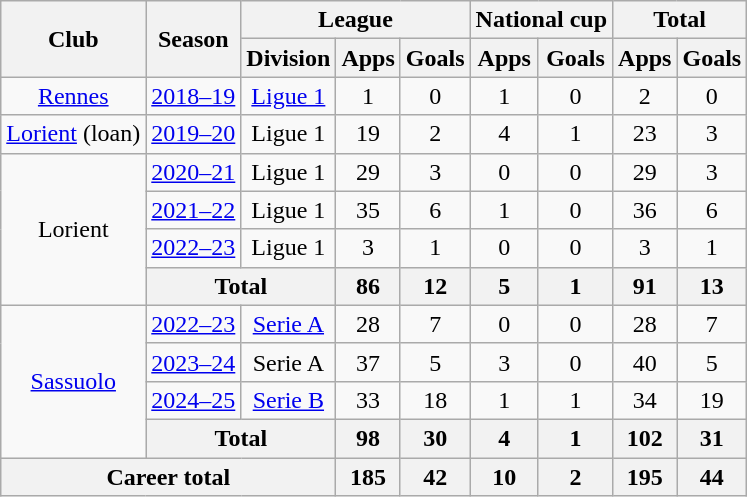<table class="wikitable" style="text-align: center">
<tr>
<th rowspan="2">Club</th>
<th rowspan="2">Season</th>
<th colspan="3">League</th>
<th colspan="2">National cup</th>
<th colspan="2">Total</th>
</tr>
<tr>
<th>Division</th>
<th>Apps</th>
<th>Goals</th>
<th>Apps</th>
<th>Goals</th>
<th>Apps</th>
<th>Goals</th>
</tr>
<tr>
<td><a href='#'>Rennes</a></td>
<td><a href='#'>2018–19</a></td>
<td><a href='#'>Ligue 1</a></td>
<td>1</td>
<td>0</td>
<td>1</td>
<td>0</td>
<td>2</td>
<td>0</td>
</tr>
<tr>
<td><a href='#'>Lorient</a> (loan)</td>
<td><a href='#'>2019–20</a></td>
<td>Ligue 1</td>
<td>19</td>
<td>2</td>
<td>4</td>
<td>1</td>
<td>23</td>
<td>3</td>
</tr>
<tr>
<td rowspan="4">Lorient</td>
<td><a href='#'>2020–21</a></td>
<td>Ligue 1</td>
<td>29</td>
<td>3</td>
<td>0</td>
<td>0</td>
<td>29</td>
<td>3</td>
</tr>
<tr>
<td><a href='#'>2021–22</a></td>
<td>Ligue 1</td>
<td>35</td>
<td>6</td>
<td>1</td>
<td>0</td>
<td>36</td>
<td>6</td>
</tr>
<tr>
<td><a href='#'>2022–23</a></td>
<td>Ligue 1</td>
<td>3</td>
<td>1</td>
<td>0</td>
<td>0</td>
<td>3</td>
<td>1</td>
</tr>
<tr>
<th colspan="2">Total</th>
<th>86</th>
<th>12</th>
<th>5</th>
<th>1</th>
<th>91</th>
<th>13</th>
</tr>
<tr>
<td rowspan="4"><a href='#'>Sassuolo</a></td>
<td><a href='#'>2022–23</a></td>
<td><a href='#'>Serie A</a></td>
<td>28</td>
<td>7</td>
<td>0</td>
<td>0</td>
<td>28</td>
<td>7</td>
</tr>
<tr>
<td><a href='#'>2023–24</a></td>
<td>Serie A</td>
<td>37</td>
<td>5</td>
<td>3</td>
<td>0</td>
<td>40</td>
<td>5</td>
</tr>
<tr>
<td><a href='#'>2024–25</a></td>
<td><a href='#'>Serie B</a></td>
<td>33</td>
<td>18</td>
<td>1</td>
<td>1</td>
<td>34</td>
<td>19</td>
</tr>
<tr>
<th colspan="2">Total</th>
<th>98</th>
<th>30</th>
<th>4</th>
<th>1</th>
<th>102</th>
<th>31</th>
</tr>
<tr>
<th colspan="3">Career total</th>
<th>185</th>
<th>42</th>
<th>10</th>
<th>2</th>
<th>195</th>
<th>44</th>
</tr>
</table>
